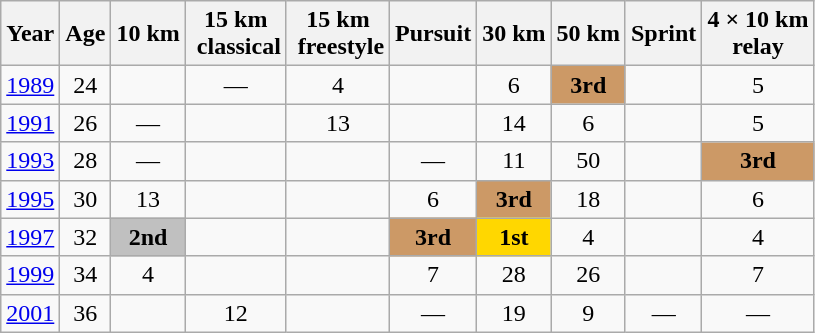<table class="wikitable" style="text-align: center;">
<tr>
<th scope="col">Year</th>
<th scope="col">Age</th>
<th scope="col">10 km</th>
<th scope="col">15 km<br> classical</th>
<th scope="col">15 km<br> freestyle</th>
<th scope="col">Pursuit</th>
<th scope="col">30 km</th>
<th scope="col">50 km</th>
<th scope="col">Sprint</th>
<th scope="col">4 × 10 km<br>relay</th>
</tr>
<tr>
<td><a href='#'>1989</a></td>
<td>24</td>
<td></td>
<td>—</td>
<td>4</td>
<td></td>
<td>6</td>
<td style="background-color: #C96;"><strong>3rd</strong></td>
<td></td>
<td>5</td>
</tr>
<tr>
<td><a href='#'>1991</a></td>
<td>26</td>
<td>—</td>
<td></td>
<td>13</td>
<td></td>
<td>14</td>
<td>6</td>
<td></td>
<td>5</td>
</tr>
<tr>
<td><a href='#'>1993</a></td>
<td>28</td>
<td>—</td>
<td></td>
<td></td>
<td>—</td>
<td>11</td>
<td>50</td>
<td></td>
<td style="background-color: #C96;"><strong>3rd</strong></td>
</tr>
<tr>
<td><a href='#'>1995</a></td>
<td>30</td>
<td>13</td>
<td></td>
<td></td>
<td>6</td>
<td style="background-color: #C96;"><strong>3rd</strong></td>
<td>18</td>
<td></td>
<td>6</td>
</tr>
<tr>
<td><a href='#'>1997</a></td>
<td>32</td>
<td style="background-color: silver;"><strong>2nd</strong></td>
<td></td>
<td></td>
<td style="background-color: #C96;"><strong>3rd</strong></td>
<td style="background-color: gold;"><strong>1st</strong></td>
<td>4</td>
<td></td>
<td>4</td>
</tr>
<tr>
<td><a href='#'>1999</a></td>
<td>34</td>
<td>4</td>
<td></td>
<td></td>
<td>7</td>
<td>28</td>
<td>26</td>
<td></td>
<td>7</td>
</tr>
<tr>
<td><a href='#'>2001</a></td>
<td>36</td>
<td></td>
<td>12</td>
<td></td>
<td>—</td>
<td>19</td>
<td>9</td>
<td>—</td>
<td>—</td>
</tr>
</table>
